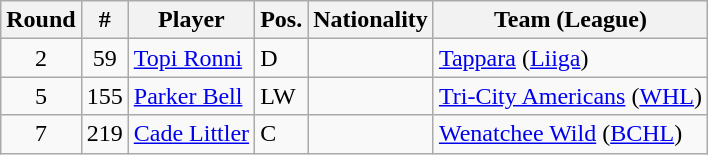<table class="wikitable">
<tr>
<th>Round</th>
<th>#</th>
<th>Player</th>
<th>Pos.</th>
<th>Nationality</th>
<th>Team (League)</th>
</tr>
<tr>
<td style="text-align:center;">2</td>
<td style="text-align:center;">59</td>
<td><a href='#'>Topi Ronni</a></td>
<td>D</td>
<td></td>
<td><a href='#'>Tappara</a> (<a href='#'>Liiga</a>)</td>
</tr>
<tr>
<td style="text-align:center;">5</td>
<td style="text-align:center;">155</td>
<td><a href='#'>Parker Bell</a></td>
<td>LW</td>
<td></td>
<td><a href='#'>Tri-City Americans</a> (<a href='#'>WHL</a>)</td>
</tr>
<tr>
<td style="text-align:center;">7</td>
<td style="text-align:center;">219</td>
<td><a href='#'>Cade Littler</a></td>
<td>C</td>
<td></td>
<td><a href='#'>Wenatchee Wild</a> (<a href='#'>BCHL</a>)</td>
</tr>
</table>
